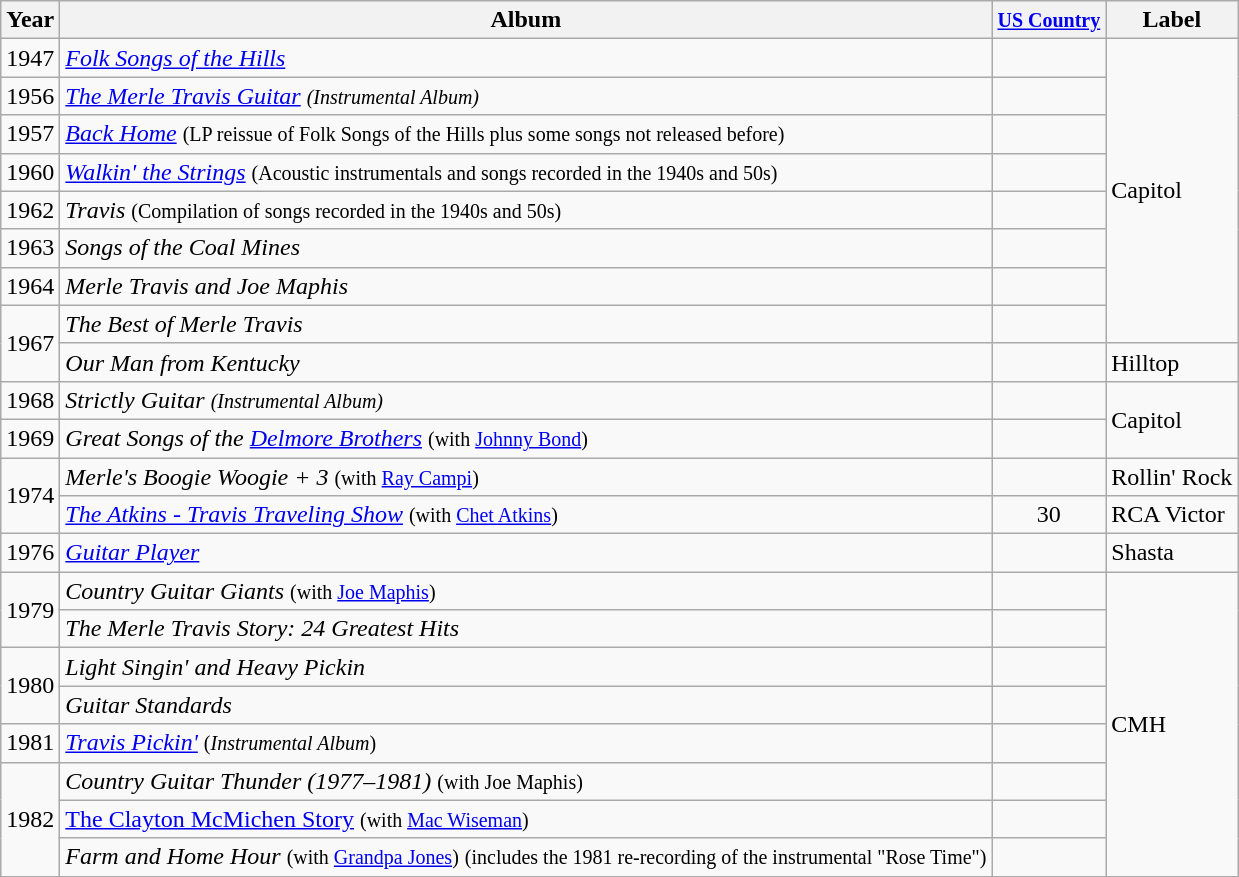<table class="wikitable">
<tr>
<th>Year</th>
<th>Album</th>
<th><small><a href='#'>US Country</a></small></th>
<th>Label</th>
</tr>
<tr>
<td>1947</td>
<td><em><a href='#'>Folk Songs of the Hills</a></em></td>
<td></td>
<td rowspan="8">Capitol</td>
</tr>
<tr>
<td>1956</td>
<td><em><a href='#'>The Merle Travis Guitar</a></em> <small><em>(Instrumental Album)</em></small></td>
<td></td>
</tr>
<tr>
<td>1957</td>
<td><em><a href='#'>Back Home</a></em> <small>(LP reissue of Folk Songs of the Hills plus some songs not released before)</small></td>
<td></td>
</tr>
<tr>
<td>1960</td>
<td><em><a href='#'>Walkin' the Strings</a></em> <small>(Acoustic instrumentals and songs recorded in the 1940s and 50s)</small></td>
<td></td>
</tr>
<tr>
<td>1962</td>
<td><em>Travis</em> <small>(Compilation of songs recorded in the 1940s and 50s)</small></td>
<td></td>
</tr>
<tr>
<td>1963</td>
<td><em>Songs of the Coal Mines</em></td>
<td></td>
</tr>
<tr>
<td>1964</td>
<td><em>Merle Travis and Joe Maphis</em></td>
<td></td>
</tr>
<tr>
<td rowspan="2">1967</td>
<td><em>The Best of Merle Travis</em></td>
<td></td>
</tr>
<tr>
<td><em>Our Man from Kentucky</em></td>
<td></td>
<td>Hilltop</td>
</tr>
<tr>
<td>1968</td>
<td><em>Strictly Guitar</em> <small><em>(Instrumental Album)</em></small></td>
<td></td>
<td rowspan="2">Capitol</td>
</tr>
<tr>
<td>1969</td>
<td><em>Great Songs of the <a href='#'>Delmore Brothers</a></em> <small>(with <a href='#'>Johnny Bond</a>)</small></td>
<td></td>
</tr>
<tr>
<td rowspan="2">1974</td>
<td><em>Merle's Boogie Woogie + 3</em> <small>(with <a href='#'>Ray Campi</a>)</small></td>
<td></td>
<td>Rollin' Rock</td>
</tr>
<tr>
<td><em><a href='#'>The Atkins - Travis Traveling Show</a></em> <small>(with <a href='#'>Chet Atkins</a>)</small></td>
<td style="text-align:center;">30</td>
<td>RCA Victor</td>
</tr>
<tr>
<td>1976</td>
<td><em><a href='#'>Guitar Player</a></em></td>
<td></td>
<td>Shasta</td>
</tr>
<tr>
<td rowspan="2">1979</td>
<td><em>Country Guitar Giants</em> <small>(with <a href='#'>Joe Maphis</a>)</small></td>
<td></td>
<td rowspan="9">CMH</td>
</tr>
<tr>
<td><em>The Merle Travis Story: 24 Greatest Hits</em></td>
<td></td>
</tr>
<tr>
<td rowspan="2">1980</td>
<td><em>Light Singin' and Heavy Pickin</em></td>
<td></td>
</tr>
<tr>
<td><em>Guitar Standards</em></td>
<td></td>
</tr>
<tr>
<td>1981</td>
<td><em><a href='#'>Travis Pickin'</a></em> <small>(<em>Instrumental Album</em>)</small></td>
<td></td>
</tr>
<tr>
<td rowspan="3">1982</td>
<td><em>Country Guitar Thunder (1977–1981)</em> <small>(with Joe Maphis)</small></td>
<td></td>
</tr>
<tr>
<td><a href='#'>The Clayton McMichen Story</a> <small>(with <a href='#'>Mac Wiseman</a>)</small></td>
<td></td>
</tr>
<tr>
<td><em>Farm and Home Hour</em> <small>(with <a href='#'>Grandpa Jones</a>)</small> <small>(includes the 1981 re-recording of the instrumental "Rose Time")</small></td>
<td></td>
</tr>
</table>
